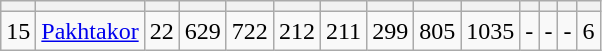<table class="wikitable sortable" style="text-align:center; font-size:100%;">
<tr>
<th></th>
<th></th>
<th></th>
<th></th>
<th></th>
<th></th>
<th></th>
<th></th>
<th></th>
<th></th>
<th></th>
<th></th>
<th></th>
<th></th>
</tr>
<tr align="left">
<td>15</td>
<td><a href='#'>Pakhtakor</a></td>
<td>22</td>
<td>629</td>
<td>722</td>
<td>212</td>
<td>211</td>
<td>299</td>
<td>805</td>
<td>1035</td>
<td>-</td>
<td>-</td>
<td>-</td>
<td>6</td>
</tr>
</table>
